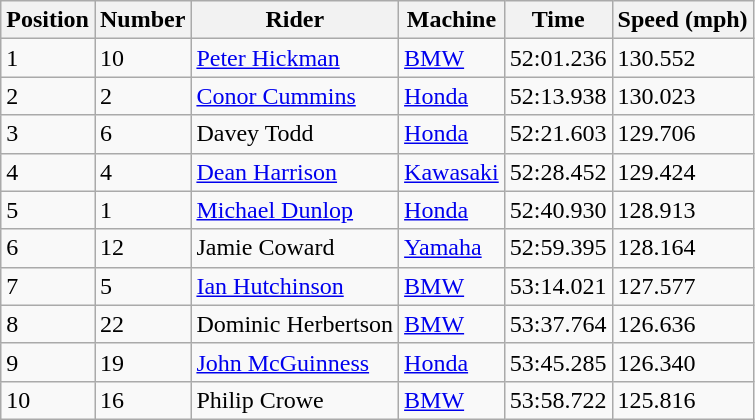<table class="wikitable">
<tr>
<th>Position</th>
<th>Number</th>
<th>Rider</th>
<th>Machine</th>
<th>Time</th>
<th>Speed (mph)</th>
</tr>
<tr>
<td>1</td>
<td>10</td>
<td> <a href='#'>Peter Hickman</a></td>
<td><a href='#'>BMW</a></td>
<td>52:01.236</td>
<td>130.552</td>
</tr>
<tr>
<td>2</td>
<td>2</td>
<td> <a href='#'>Conor Cummins</a></td>
<td><a href='#'>Honda</a></td>
<td>52:13.938</td>
<td>130.023</td>
</tr>
<tr>
<td>3</td>
<td>6</td>
<td> Davey Todd</td>
<td><a href='#'>Honda</a></td>
<td>52:21.603</td>
<td>129.706</td>
</tr>
<tr>
<td>4</td>
<td>4</td>
<td> <a href='#'>Dean Harrison</a></td>
<td><a href='#'>Kawasaki</a></td>
<td>52:28.452</td>
<td>129.424</td>
</tr>
<tr>
<td>5</td>
<td>1</td>
<td> <a href='#'>Michael Dunlop</a></td>
<td><a href='#'>Honda</a></td>
<td>52:40.930</td>
<td>128.913</td>
</tr>
<tr>
<td>6</td>
<td>12</td>
<td> Jamie Coward</td>
<td><a href='#'>Yamaha</a></td>
<td>52:59.395</td>
<td>128.164</td>
</tr>
<tr>
<td>7</td>
<td>5</td>
<td> <a href='#'>Ian Hutchinson</a></td>
<td><a href='#'>BMW</a></td>
<td>53:14.021</td>
<td>127.577</td>
</tr>
<tr>
<td>8</td>
<td>22</td>
<td> Dominic Herbertson</td>
<td><a href='#'>BMW</a></td>
<td>53:37.764</td>
<td>126.636</td>
</tr>
<tr>
<td>9</td>
<td>19</td>
<td> <a href='#'>John McGuinness</a></td>
<td><a href='#'>Honda</a></td>
<td>53:45.285</td>
<td>126.340</td>
</tr>
<tr>
<td>10</td>
<td>16</td>
<td> Philip Crowe</td>
<td><a href='#'>BMW</a></td>
<td>53:58.722</td>
<td>125.816</td>
</tr>
</table>
